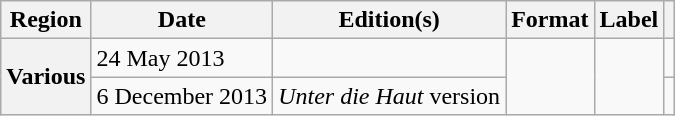<table class="wikitable plainrowheaders">
<tr>
<th scope="col">Region</th>
<th scope="col">Date</th>
<th scope="col">Edition(s)</th>
<th scope="col">Format</th>
<th scope="col">Label</th>
<th scope="col"></th>
</tr>
<tr>
<th rowspan="2" scope="row">Various</th>
<td>24 May 2013</td>
<td></td>
<td rowspan="2"></td>
<td rowspan="2"></td>
<td align="center"></td>
</tr>
<tr>
<td>6 December 2013</td>
<td><em>Unter die Haut</em> version</td>
<td align="center"></td>
</tr>
</table>
